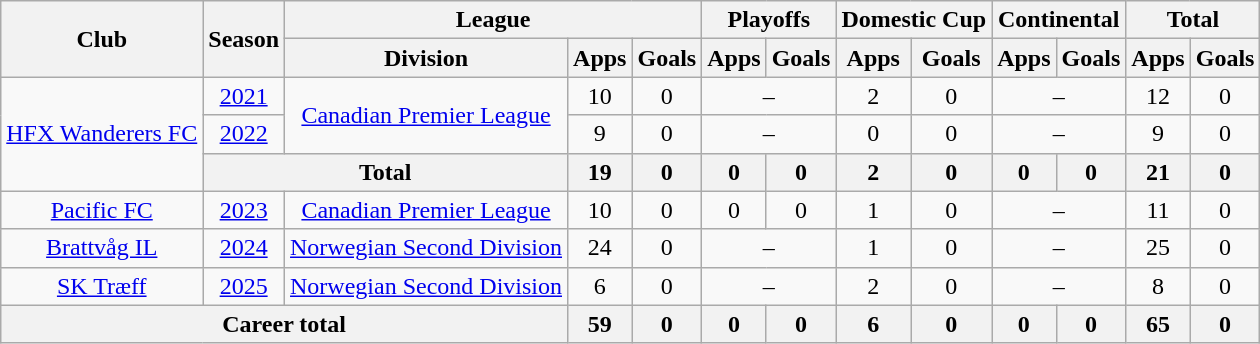<table class="wikitable" style="text-align: center">
<tr>
<th rowspan="2">Club</th>
<th rowspan="2">Season</th>
<th colspan="3">League</th>
<th colspan="2">Playoffs</th>
<th colspan="2">Domestic Cup</th>
<th colspan="2">Continental</th>
<th colspan="2">Total</th>
</tr>
<tr>
<th>Division</th>
<th>Apps</th>
<th>Goals</th>
<th>Apps</th>
<th>Goals</th>
<th>Apps</th>
<th>Goals</th>
<th>Apps</th>
<th>Goals</th>
<th>Apps</th>
<th>Goals</th>
</tr>
<tr>
<td rowspan=3><a href='#'>HFX Wanderers FC</a></td>
<td><a href='#'>2021</a></td>
<td rowspan=2><a href='#'>Canadian Premier League</a></td>
<td>10</td>
<td>0</td>
<td colspan="2">–</td>
<td>2</td>
<td>0</td>
<td colspan="2">–</td>
<td>12</td>
<td>0</td>
</tr>
<tr>
<td><a href='#'>2022</a></td>
<td>9</td>
<td>0</td>
<td colspan="2">–</td>
<td>0</td>
<td>0</td>
<td colspan="2">–</td>
<td>9</td>
<td>0</td>
</tr>
<tr>
<th colspan="2">Total</th>
<th>19</th>
<th>0</th>
<th>0</th>
<th>0</th>
<th>2</th>
<th>0</th>
<th>0</th>
<th>0</th>
<th>21</th>
<th>0</th>
</tr>
<tr>
<td><a href='#'>Pacific FC</a></td>
<td><a href='#'>2023</a></td>
<td><a href='#'>Canadian Premier League</a></td>
<td>10</td>
<td>0</td>
<td>0</td>
<td>0</td>
<td>1</td>
<td>0</td>
<td colspan="2">–</td>
<td>11</td>
<td>0</td>
</tr>
<tr>
<td><a href='#'>Brattvåg IL</a></td>
<td><a href='#'>2024</a></td>
<td><a href='#'>Norwegian Second Division</a></td>
<td>24</td>
<td>0</td>
<td colspan="2">–</td>
<td>1</td>
<td>0</td>
<td colspan="2">–</td>
<td>25</td>
<td>0</td>
</tr>
<tr>
<td><a href='#'>SK Træff</a></td>
<td><a href='#'>2025</a></td>
<td><a href='#'>Norwegian Second Division</a></td>
<td>6</td>
<td>0</td>
<td colspan="2">–</td>
<td>2</td>
<td>0</td>
<td colspan="2">–</td>
<td>8</td>
<td>0</td>
</tr>
<tr>
<th colspan="3"><strong>Career total</strong></th>
<th>59</th>
<th>0</th>
<th>0</th>
<th>0</th>
<th>6</th>
<th>0</th>
<th>0</th>
<th>0</th>
<th>65</th>
<th>0</th>
</tr>
</table>
